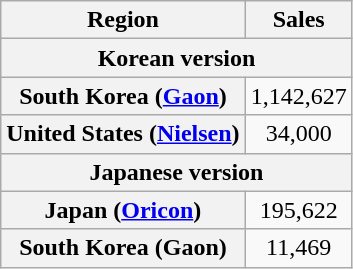<table class="wikitable plainrowheaders" style="text-align:center;">
<tr>
<th>Region</th>
<th scope="col">Sales</th>
</tr>
<tr>
<th colspan="2">Korean version</th>
</tr>
<tr>
<th scope="row">South Korea (<a href='#'>Gaon</a>)</th>
<td>1,142,627</td>
</tr>
<tr>
<th scope="row">United States (<a href='#'>Nielsen</a>)</th>
<td>34,000</td>
</tr>
<tr>
<th colspan="2">Japanese version</th>
</tr>
<tr>
<th scope="row">Japan (<a href='#'>Oricon</a>)</th>
<td>195,622</td>
</tr>
<tr>
<th scope="row">South Korea (Gaon)</th>
<td>11,469</td>
</tr>
</table>
